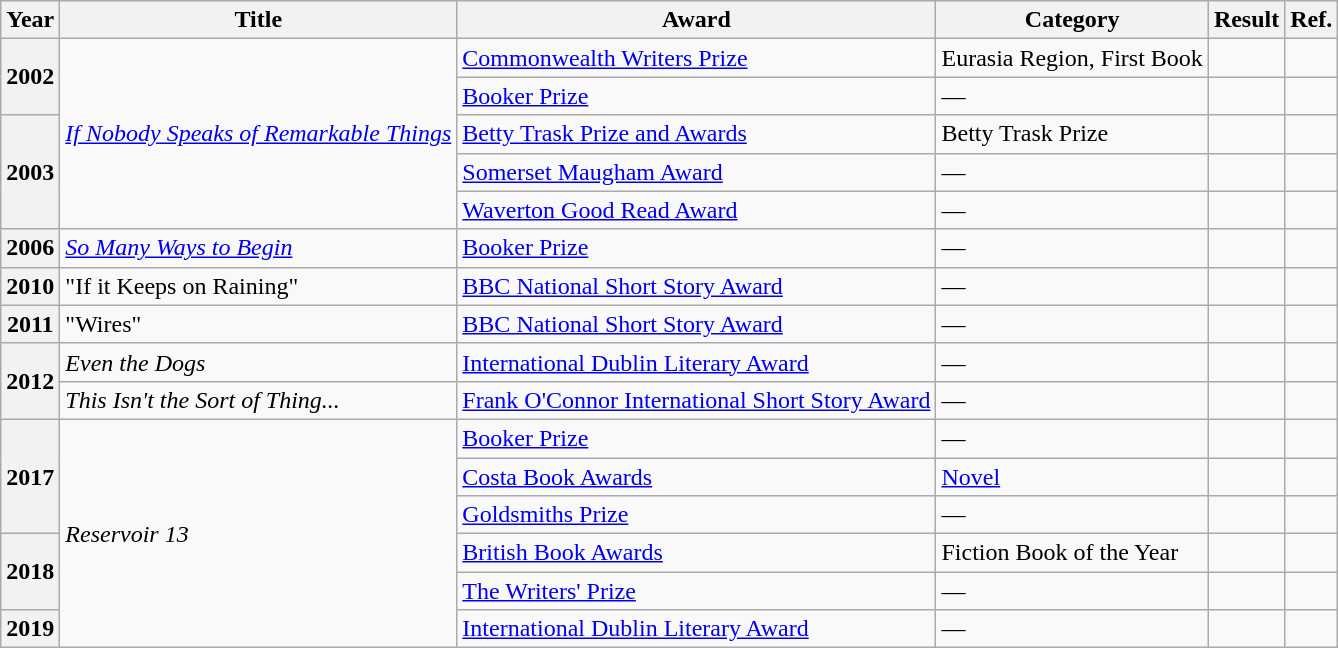<table class="wikitable sortable">
<tr>
<th>Year</th>
<th>Title</th>
<th>Award</th>
<th>Category</th>
<th>Result</th>
<th>Ref.</th>
</tr>
<tr>
<th rowspan="2">2002</th>
<td rowspan="5"><em><a href='#'>If Nobody Speaks of Remarkable Things</a></em></td>
<td><a href='#'>Commonwealth Writers Prize</a></td>
<td>Eurasia Region, First Book</td>
<td></td>
<td></td>
</tr>
<tr>
<td><a href='#'>Booker Prize</a></td>
<td>—</td>
<td></td>
<td></td>
</tr>
<tr>
<th rowspan="3">2003</th>
<td><a href='#'>Betty Trask Prize and Awards</a></td>
<td>Betty Trask Prize</td>
<td></td>
<td></td>
</tr>
<tr>
<td><a href='#'>Somerset Maugham Award</a></td>
<td>—</td>
<td></td>
<td></td>
</tr>
<tr>
<td><a href='#'>Waverton Good Read Award</a></td>
<td>—</td>
<td></td>
<td></td>
</tr>
<tr>
<th>2006</th>
<td><em><a href='#'>So Many Ways to Begin</a></em></td>
<td><a href='#'>Booker Prize</a></td>
<td>—</td>
<td></td>
<td></td>
</tr>
<tr>
<th>2010</th>
<td>"If it Keeps on Raining"</td>
<td><a href='#'>BBC National Short Story Award</a></td>
<td>—</td>
<td></td>
<td></td>
</tr>
<tr>
<th>2011</th>
<td>"Wires"</td>
<td><a href='#'>BBC National Short Story Award</a></td>
<td>—</td>
<td></td>
<td></td>
</tr>
<tr>
<th rowspan="2">2012</th>
<td><em>Even the Dogs</em></td>
<td><a href='#'>International Dublin Literary Award</a></td>
<td>—</td>
<td></td>
<td></td>
</tr>
<tr>
<td><em>This Isn't the Sort of Thing...</em></td>
<td><a href='#'>Frank O'Connor International Short Story Award</a></td>
<td>—</td>
<td></td>
<td></td>
</tr>
<tr>
<th rowspan="3">2017</th>
<td rowspan="6"><em>Reservoir 13</em></td>
<td><a href='#'>Booker Prize</a></td>
<td>—</td>
<td></td>
<td></td>
</tr>
<tr>
<td><a href='#'>Costa Book Awards</a></td>
<td><a href='#'>Novel</a></td>
<td></td>
<td></td>
</tr>
<tr>
<td><a href='#'>Goldsmiths Prize</a></td>
<td>—</td>
<td></td>
<td></td>
</tr>
<tr>
<th rowspan="2">2018</th>
<td><a href='#'>British Book Awards</a></td>
<td>Fiction Book of the Year</td>
<td></td>
<td></td>
</tr>
<tr>
<td><a href='#'>The Writers' Prize</a></td>
<td>—</td>
<td></td>
<td></td>
</tr>
<tr>
<th>2019</th>
<td><a href='#'>International Dublin Literary Award</a></td>
<td>—</td>
<td></td>
<td></td>
</tr>
</table>
